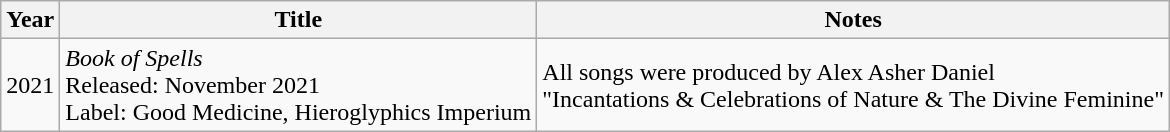<table class="wikitable">
<tr>
<th>Year</th>
<th>Title</th>
<th>Notes</th>
</tr>
<tr>
<td>2021</td>
<td><em>Book of Spells</em><br>Released: November 2021<br>Label: Good Medicine, Hieroglyphics Imperium</td>
<td>All songs were produced by Alex Asher Daniel<br>"Incantations & Celebrations of Nature & The Divine Feminine"</td>
</tr>
</table>
